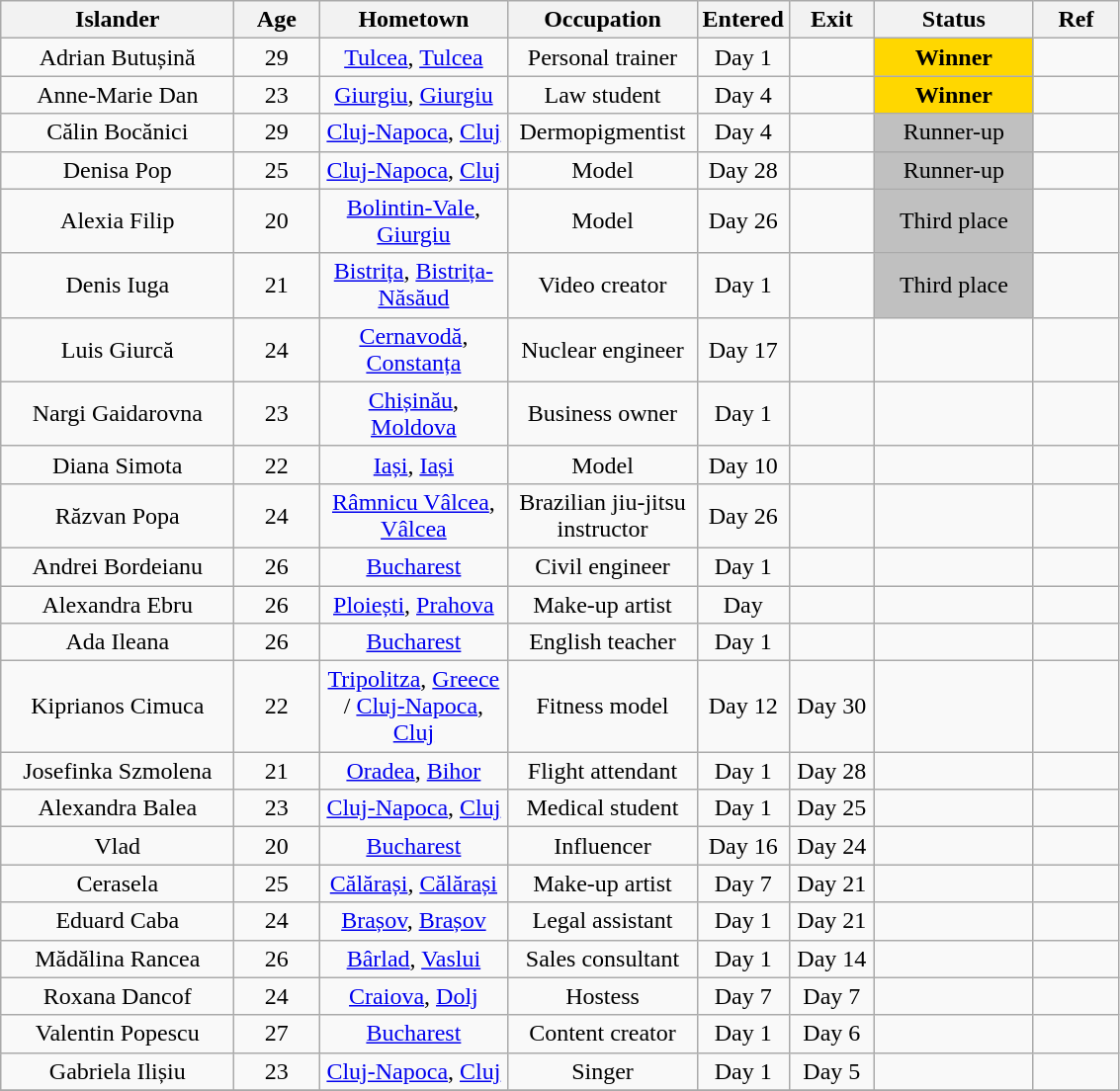<table class="wikitable sortable" style="text-align:center;">
<tr>
<th style="width:150px;"><strong>Islander</strong></th>
<th style="width:50px;"><strong>Age</strong></th>
<th style="width:120px;"><strong>Hometown</strong></th>
<th style="width:120px;"><strong>Occupation</strong></th>
<th style="width:50px;"><strong>Entered</strong></th>
<th style="width:50px;"><strong>Exit</strong></th>
<th style="width:100px;"><strong>Status</strong></th>
<th style="width:50px;"><strong>Ref</strong></th>
</tr>
<tr>
<td>Adrian Butușină</td>
<td>29</td>
<td><a href='#'>Tulcea</a>, <a href='#'>Tulcea</a></td>
<td>Personal trainer</td>
<td>Day 1</td>
<td></td>
<td style="background:gold;"><strong>Winner</strong></td>
<td></td>
</tr>
<tr>
<td>Anne-Marie Dan</td>
<td>23</td>
<td><a href='#'>Giurgiu</a>, <a href='#'>Giurgiu</a></td>
<td>Law student</td>
<td>Day 4</td>
<td></td>
<td style="background:gold;"><strong>Winner</strong></td>
<td></td>
</tr>
<tr>
<td>Călin Bocănici</td>
<td>29</td>
<td><a href='#'>Cluj-Napoca</a>, <a href='#'>Cluj</a></td>
<td>Dermopigmentist</td>
<td>Day 4</td>
<td></td>
<td style="background:silver;">Runner-up</td>
<td></td>
</tr>
<tr>
<td>Denisa Pop</td>
<td>25</td>
<td><a href='#'>Cluj-Napoca</a>, <a href='#'>Cluj</a></td>
<td>Model</td>
<td>Day 28</td>
<td></td>
<td style="background:silver;">Runner-up</td>
<td></td>
</tr>
<tr>
<td>Alexia Filip</td>
<td>20</td>
<td><a href='#'>Bolintin-Vale</a>, <a href='#'>Giurgiu</a></td>
<td>Model</td>
<td>Day 26</td>
<td></td>
<td style="background:silver;">Third place</td>
<td></td>
</tr>
<tr>
<td>Denis Iuga</td>
<td>21</td>
<td><a href='#'>Bistrița</a>, <a href='#'>Bistrița-Năsăud</a></td>
<td>Video creator</td>
<td>Day 1</td>
<td></td>
<td style="background:silver;">Third place</td>
<td></td>
</tr>
<tr>
<td>Luis Giurcă</td>
<td>24</td>
<td><a href='#'>Cernavodă</a>, <a href='#'>Constanța</a></td>
<td>Nuclear engineer</td>
<td>Day 17</td>
<td></td>
<td></td>
<td></td>
</tr>
<tr>
<td>Nargi Gaidarovna</td>
<td>23</td>
<td><a href='#'>Chișinău</a>, <a href='#'>Moldova</a></td>
<td>Business owner</td>
<td>Day 1</td>
<td></td>
<td></td>
<td></td>
</tr>
<tr>
<td>Diana Simota</td>
<td>22</td>
<td><a href='#'>Iași</a>, <a href='#'>Iași</a></td>
<td>Model</td>
<td>Day 10</td>
<td></td>
<td></td>
<td></td>
</tr>
<tr>
<td>Răzvan Popa</td>
<td>24</td>
<td><a href='#'>Râmnicu Vâlcea</a>, <a href='#'>Vâlcea</a></td>
<td>Brazilian jiu-jitsu instructor</td>
<td>Day 26</td>
<td></td>
<td></td>
<td></td>
</tr>
<tr>
<td>Andrei Bordeianu</td>
<td>26</td>
<td><a href='#'>Bucharest</a></td>
<td>Civil engineer</td>
<td>Day 1</td>
<td></td>
<td></td>
<td></td>
</tr>
<tr>
<td>Alexandra Ebru</td>
<td>26</td>
<td><a href='#'>Ploiești</a>, <a href='#'>Prahova</a></td>
<td>Make-up artist</td>
<td>Day</td>
<td></td>
<td></td>
<td></td>
</tr>
<tr>
<td>Ada Ileana</td>
<td>26</td>
<td><a href='#'>Bucharest</a></td>
<td>English teacher</td>
<td>Day 1</td>
<td></td>
<td></td>
<td></td>
</tr>
<tr>
<td>Kiprianos Cimuca</td>
<td>22</td>
<td><a href='#'>Tripolitza</a>, <a href='#'>Greece</a> / <a href='#'>Cluj-Napoca</a>, <a href='#'>Cluj</a></td>
<td>Fitness model</td>
<td>Day 12</td>
<td>Day 30</td>
<td></td>
<td></td>
</tr>
<tr>
<td>Josefinka Szmolena</td>
<td>21</td>
<td><a href='#'>Oradea</a>, <a href='#'>Bihor</a></td>
<td>Flight attendant</td>
<td>Day 1</td>
<td>Day 28</td>
<td></td>
<td></td>
</tr>
<tr>
<td>Alexandra Balea</td>
<td>23</td>
<td><a href='#'>Cluj-Napoca</a>, <a href='#'>Cluj</a></td>
<td>Medical student</td>
<td>Day 1</td>
<td>Day 25</td>
<td></td>
<td></td>
</tr>
<tr>
<td>Vlad</td>
<td>20</td>
<td><a href='#'>Bucharest</a></td>
<td>Influencer</td>
<td>Day 16</td>
<td>Day 24</td>
<td></td>
<td></td>
</tr>
<tr>
<td>Cerasela</td>
<td>25</td>
<td><a href='#'>Călărași</a>, <a href='#'>Călărași</a></td>
<td>Make-up artist</td>
<td>Day 7</td>
<td>Day 21</td>
<td></td>
<td></td>
</tr>
<tr>
<td>Eduard Caba</td>
<td>24</td>
<td><a href='#'>Brașov</a>, <a href='#'>Brașov</a></td>
<td>Legal assistant</td>
<td>Day 1</td>
<td>Day 21</td>
<td></td>
<td></td>
</tr>
<tr>
<td>Mădălina Rancea</td>
<td>26</td>
<td><a href='#'>Bârlad</a>, <a href='#'>Vaslui</a></td>
<td>Sales consultant</td>
<td>Day 1</td>
<td>Day 14</td>
<td></td>
<td></td>
</tr>
<tr>
<td>Roxana Dancof</td>
<td>24</td>
<td><a href='#'>Craiova</a>, <a href='#'>Dolj</a></td>
<td>Hostess</td>
<td>Day 7</td>
<td>Day 7</td>
<td></td>
<td></td>
</tr>
<tr>
<td>Valentin Popescu</td>
<td>27</td>
<td><a href='#'>Bucharest</a></td>
<td>Content creator</td>
<td>Day 1</td>
<td>Day 6</td>
<td></td>
<td></td>
</tr>
<tr>
<td>Gabriela Ilișiu</td>
<td>23</td>
<td><a href='#'>Cluj-Napoca</a>, <a href='#'>Cluj</a></td>
<td>Singer</td>
<td>Day 1</td>
<td>Day 5</td>
<td></td>
<td></td>
</tr>
<tr>
</tr>
</table>
